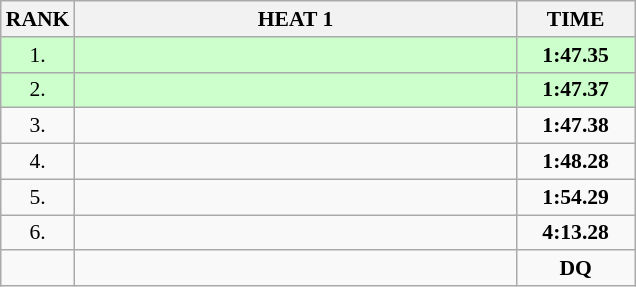<table class="wikitable" style="border-collapse: collapse; font-size: 90%;">
<tr>
<th>RANK</th>
<th style="width: 20em">HEAT 1</th>
<th style="width: 5em">TIME</th>
</tr>
<tr style="background:#ccffcc;">
<td align="center">1.</td>
<td></td>
<td align="center"><strong>1:47.35</strong></td>
</tr>
<tr style="background:#ccffcc;">
<td align="center">2.</td>
<td></td>
<td align="center"><strong>1:47.37</strong></td>
</tr>
<tr>
<td align="center">3.</td>
<td></td>
<td align="center"><strong>1:47.38</strong></td>
</tr>
<tr>
<td align="center">4.</td>
<td></td>
<td align="center"><strong>1:48.28</strong></td>
</tr>
<tr>
<td align="center">5.</td>
<td></td>
<td align="center"><strong>1:54.29</strong></td>
</tr>
<tr>
<td align="center">6.</td>
<td></td>
<td align="center"><strong>4:13.28</strong></td>
</tr>
<tr>
<td align="center"></td>
<td></td>
<td align="center"><strong>DQ</strong></td>
</tr>
</table>
